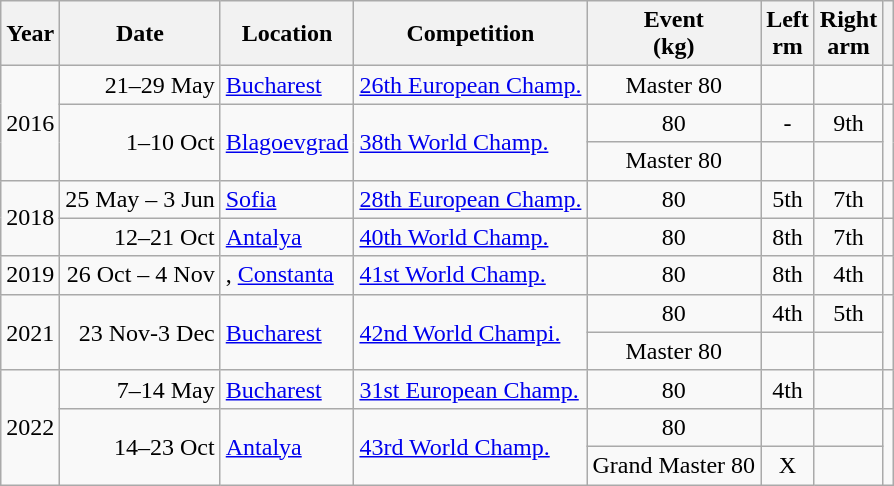<table class=wikitable>
<tr>
<th>Year</th>
<th>Date</th>
<th>Location</th>
<th>Competition</th>
<th>Event<br>(kg)</th>
<th>Left<br>rm</th>
<th>Right<br>arm</th>
<th></th>
</tr>
<tr>
<td rowspan=3>2016</td>
<td align=right>21–29 May</td>
<td> <a href='#'>Bucharest</a></td>
<td><a href='#'>26th European Champ.</a></td>
<td align=center>Master 80</td>
<td align=center></td>
<td align=center></td>
<td></td>
</tr>
<tr>
<td rowspan=2 align=right>1–10 Oct</td>
<td rowspan=2> <a href='#'>Blagoevgrad</a></td>
<td rowspan=2><a href='#'>38th World Champ.</a></td>
<td align=center>80</td>
<td align=center>-</td>
<td align=center>9th</td>
<td rowspan=2></td>
</tr>
<tr>
<td align=center>Master 80</td>
<td align=center></td>
<td align=center></td>
</tr>
<tr>
<td rowspan=2>2018</td>
<td align=right>25 May – 3 Jun</td>
<td> <a href='#'>Sofia</a></td>
<td><a href='#'>28th European Champ.</a></td>
<td align=center>80</td>
<td align=center>5th</td>
<td align=center>7th</td>
<td></td>
</tr>
<tr>
<td align=right>12–21 Oct</td>
<td> <a href='#'>Antalya</a></td>
<td><a href='#'>40th World Champ.</a></td>
<td align=center>80</td>
<td align=center>8th</td>
<td align=center>7th</td>
<td></td>
</tr>
<tr>
<td rowspan=1>2019</td>
<td align=right>26 Oct – 4 Nov</td>
<td>, <a href='#'>Constanta</a></td>
<td><a href='#'>41st World Champ.</a></td>
<td align=center>80</td>
<td align=center>8th</td>
<td align=center>4th</td>
<td></td>
</tr>
<tr>
<td rowspan=2>2021</td>
<td rowspan=2 align=right>23 Nov-3 Dec</td>
<td rowspan=2> <a href='#'>Bucharest</a></td>
<td rowspan=2><a href='#'>42nd World Champi.</a></td>
<td align=center>80</td>
<td align=center>4th</td>
<td align=center>5th</td>
<td rowspan=2></td>
</tr>
<tr>
<td align=center>Master 80</td>
<td align=center></td>
<td align=center></td>
</tr>
<tr>
<td rowspan=3>2022</td>
<td align=right>7–14 May</td>
<td> <a href='#'>Bucharest</a></td>
<td><a href='#'>31st European Champ.</a></td>
<td align=center>80</td>
<td align=center>4th</td>
<td align=center></td>
<td></td>
</tr>
<tr>
<td rowspan=2 align=right>14–23 Oct</td>
<td rowspan=2> <a href='#'>Antalya</a></td>
<td rowspan=2><a href='#'>43rd World Champ.</a></td>
<td align=center>80</td>
<td align=center></td>
<td align=center></td>
<td rowspan=2></td>
</tr>
<tr>
<td align=center>Grand Master 80</td>
<td align=center>X</td>
<td align=center></td>
</tr>
</table>
